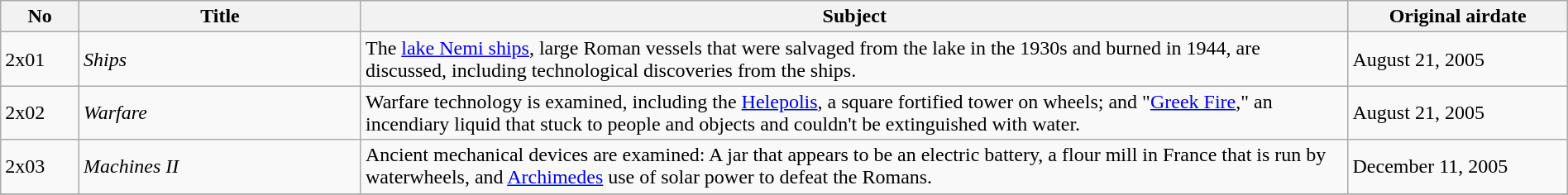<table class="wikitable" width=100%>
<tr>
<th width=5%>No</th>
<th width=18%>Title</th>
<th width=63%>Subject</th>
<th width=14%>Original airdate</th>
</tr>
<tr>
<td>2x01</td>
<td><em>Ships</em></td>
<td>The <a href='#'>lake Nemi ships</a>, large Roman vessels that were salvaged from the lake in the 1930s and burned in 1944, are discussed, including technological discoveries from the ships.</td>
<td>August 21, 2005</td>
</tr>
<tr>
<td>2x02</td>
<td><em>Warfare</em></td>
<td>Warfare technology is examined, including the <a href='#'>Helepolis</a>, a square fortified tower on wheels; and "<a href='#'>Greek Fire</a>," an incendiary liquid that stuck to people and objects and couldn't be extinguished with water.</td>
<td>August 21, 2005</td>
</tr>
<tr>
<td>2x03</td>
<td><em>Machines II</em></td>
<td>Ancient mechanical devices are examined: A jar that appears to be an electric battery, a flour mill in France that is run by waterwheels, and <a href='#'>Archimedes</a> use of solar power to defeat the Romans.</td>
<td>December 11, 2005</td>
</tr>
<tr>
</tr>
</table>
